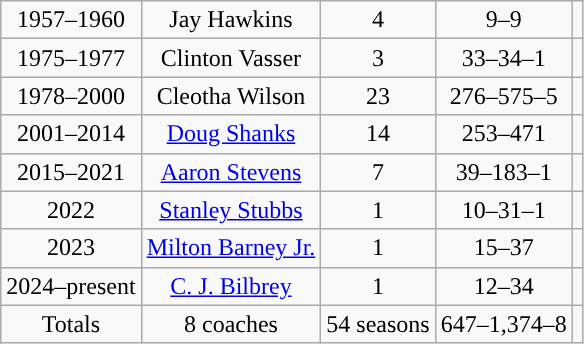<table class="wikitable" style="text-align:center">
<tr>
<td>1957–1960</td>
<td>Jay Hawkins</td>
<td>4</td>
<td>9–9</td>
<td></td>
</tr>
<tr>
<td>1975–1977</td>
<td>Clinton Vasser</td>
<td>3</td>
<td>33–34–1</td>
<td></td>
</tr>
<tr>
<td>1978–2000</td>
<td>Cleotha Wilson</td>
<td>23</td>
<td>276–575–5</td>
<td></td>
</tr>
<tr>
<td>2001–2014</td>
<td><a href='#'>Doug Shanks</a></td>
<td>14</td>
<td>253–471</td>
<td></td>
</tr>
<tr>
<td>2015–2021</td>
<td><a href='#'>Aaron Stevens</a></td>
<td>7</td>
<td>39–183–1</td>
<td></td>
</tr>
<tr>
<td>2022</td>
<td><a href='#'>Stanley Stubbs</a></td>
<td>1</td>
<td>10–31–1</td>
<td></td>
</tr>
<tr>
<td>2023</td>
<td><a href='#'>Milton Barney Jr.</a></td>
<td>1</td>
<td>15–37</td>
<td></td>
</tr>
<tr>
<td>2024–present</td>
<td><a href='#'>C. J. Bilbrey</a></td>
<td>1</td>
<td>12–34</td>
<td></td>
</tr>
<tr class="sortbottom">
<td>Totals</td>
<td>8 coaches</td>
<td>54 seasons</td>
<td>647–1,374–8</td>
<td></td>
</tr>
</table>
